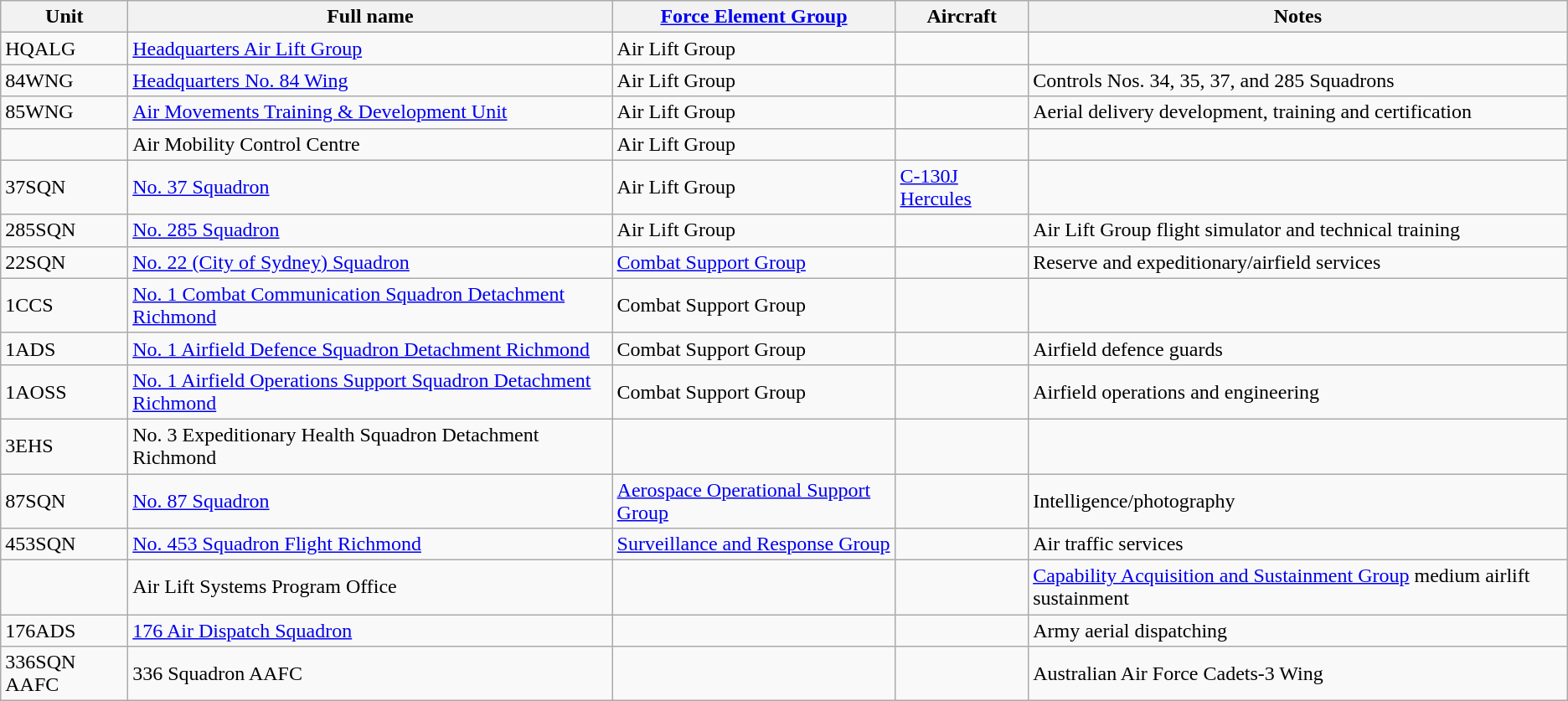<table class="wikitable sortable">
<tr>
<th>Unit</th>
<th>Full name</th>
<th><a href='#'>Force Element Group</a></th>
<th>Aircraft</th>
<th>Notes</th>
</tr>
<tr>
<td>HQALG</td>
<td><a href='#'>Headquarters Air Lift Group</a></td>
<td>Air Lift Group</td>
<td></td>
<td></td>
</tr>
<tr>
<td>84WNG</td>
<td><a href='#'>Headquarters No. 84 Wing</a></td>
<td>Air Lift Group</td>
<td></td>
<td>Controls Nos. 34, 35, 37, and 285 Squadrons</td>
</tr>
<tr>
<td>85WNG</td>
<td><a href='#'>Air Movements Training & Development Unit</a></td>
<td>Air Lift Group</td>
<td></td>
<td>Aerial delivery development, training and certification</td>
</tr>
<tr>
<td></td>
<td>Air Mobility Control Centre</td>
<td>Air Lift Group</td>
<td></td>
<td></td>
</tr>
<tr>
<td>37SQN</td>
<td><a href='#'>No. 37 Squadron</a></td>
<td>Air Lift Group</td>
<td><a href='#'>C-130J Hercules</a></td>
<td></td>
</tr>
<tr>
<td>285SQN</td>
<td><a href='#'>No. 285 Squadron</a></td>
<td>Air Lift Group</td>
<td></td>
<td>Air Lift Group flight simulator and technical training</td>
</tr>
<tr>
<td>22SQN</td>
<td><a href='#'>No. 22 (City of Sydney) Squadron</a></td>
<td><a href='#'>Combat Support Group</a></td>
<td></td>
<td>Reserve and expeditionary/airfield services</td>
</tr>
<tr>
<td>1CCS</td>
<td><a href='#'>No. 1 Combat Communication Squadron Detachment Richmond</a></td>
<td>Combat Support Group</td>
<td></td>
<td></td>
</tr>
<tr>
<td>1ADS</td>
<td><a href='#'>No. 1 Airfield Defence Squadron Detachment Richmond</a></td>
<td>Combat Support Group</td>
<td></td>
<td>Airfield defence guards</td>
</tr>
<tr>
<td>1AOSS</td>
<td><a href='#'>No. 1 Airfield Operations Support Squadron Detachment Richmond</a></td>
<td>Combat Support Group</td>
<td></td>
<td>Airfield operations and engineering</td>
</tr>
<tr>
<td>3EHS</td>
<td>No. 3 Expeditionary Health Squadron Detachment Richmond</td>
<td></td>
<td></td>
<td></td>
</tr>
<tr>
<td>87SQN</td>
<td><a href='#'>No. 87 Squadron</a></td>
<td><a href='#'>Aerospace Operational Support Group</a></td>
<td></td>
<td>Intelligence/photography</td>
</tr>
<tr>
<td>453SQN</td>
<td><a href='#'>No. 453 Squadron Flight Richmond</a></td>
<td><a href='#'>Surveillance and Response Group</a></td>
<td></td>
<td>Air traffic services</td>
</tr>
<tr>
<td></td>
<td>Air Lift Systems Program Office</td>
<td></td>
<td></td>
<td><a href='#'>Capability Acquisition and Sustainment Group</a> medium airlift sustainment</td>
</tr>
<tr>
<td>176ADS</td>
<td><a href='#'>176 Air Dispatch Squadron</a></td>
<td></td>
<td></td>
<td>Army aerial dispatching</td>
</tr>
<tr>
<td>336SQN AAFC</td>
<td>336 Squadron AAFC</td>
<td></td>
<td></td>
<td>Australian Air Force Cadets-3 Wing</td>
</tr>
</table>
